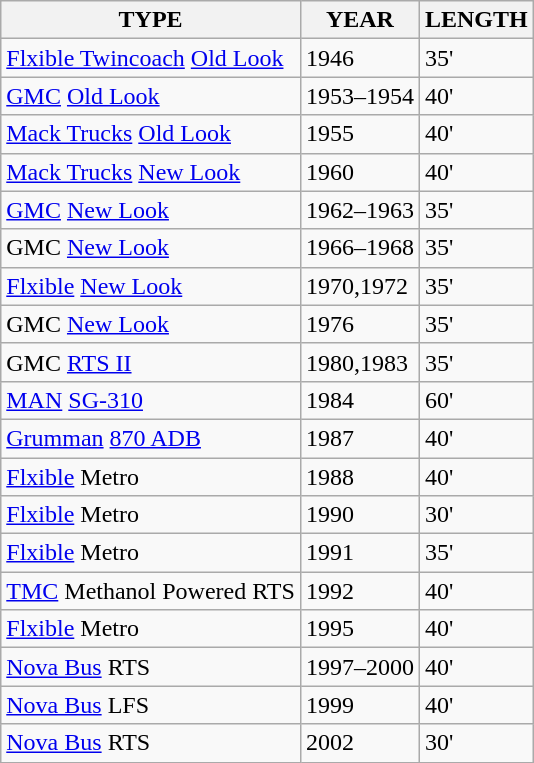<table class="wikitable">
<tr>
<th>TYPE</th>
<th>YEAR</th>
<th>LENGTH</th>
</tr>
<tr>
<td><a href='#'>Flxible Twincoach</a> <a href='#'>Old Look</a></td>
<td>1946</td>
<td>35'</td>
</tr>
<tr>
<td><a href='#'>GMC</a> <a href='#'>Old Look</a></td>
<td>1953–1954</td>
<td>40'</td>
</tr>
<tr>
<td><a href='#'>Mack Trucks</a> <a href='#'>Old Look</a></td>
<td>1955</td>
<td>40'</td>
</tr>
<tr>
<td><a href='#'>Mack Trucks</a> <a href='#'>New Look</a></td>
<td>1960</td>
<td>40'</td>
</tr>
<tr>
<td><a href='#'>GMC</a> <a href='#'>New Look</a></td>
<td>1962–1963</td>
<td>35'</td>
</tr>
<tr>
<td>GMC <a href='#'>New Look</a></td>
<td>1966–1968</td>
<td>35'</td>
</tr>
<tr>
<td><a href='#'>Flxible</a> <a href='#'>New Look</a></td>
<td>1970,1972</td>
<td>35'</td>
</tr>
<tr>
<td>GMC <a href='#'>New Look</a></td>
<td>1976</td>
<td>35'</td>
</tr>
<tr>
<td>GMC <a href='#'>RTS II</a></td>
<td>1980,1983</td>
<td>35'</td>
</tr>
<tr>
<td><a href='#'>MAN</a> <a href='#'>SG-310</a></td>
<td>1984</td>
<td>60'</td>
</tr>
<tr>
<td><a href='#'>Grumman</a> <a href='#'>870 ADB</a></td>
<td>1987</td>
<td>40'</td>
</tr>
<tr>
<td><a href='#'>Flxible</a>  Metro</td>
<td>1988</td>
<td>40'</td>
</tr>
<tr>
<td><a href='#'>Flxible</a> Metro</td>
<td>1990</td>
<td>30'</td>
</tr>
<tr>
<td><a href='#'>Flxible</a> Metro</td>
<td>1991</td>
<td>35'</td>
</tr>
<tr>
<td><a href='#'>TMC</a> Methanol Powered RTS</td>
<td>1992</td>
<td>40'</td>
</tr>
<tr>
<td><a href='#'>Flxible</a> Metro</td>
<td>1995</td>
<td>40'</td>
</tr>
<tr>
<td><a href='#'>Nova Bus</a> RTS</td>
<td>1997–2000</td>
<td>40'</td>
</tr>
<tr>
<td><a href='#'>Nova Bus</a> LFS</td>
<td>1999</td>
<td>40'</td>
</tr>
<tr>
<td><a href='#'>Nova Bus</a> RTS</td>
<td>2002</td>
<td>30'</td>
</tr>
</table>
